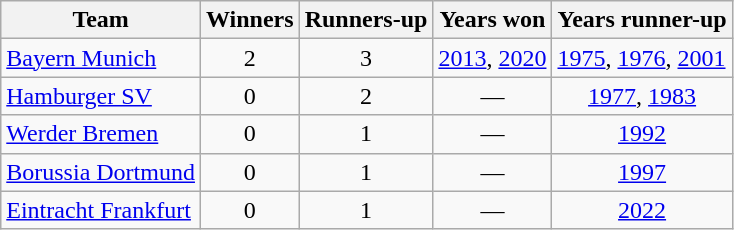<table class="wikitable">
<tr>
<th>Team</th>
<th>Winners</th>
<th>Runners-up</th>
<th class="unsortable">Years won</th>
<th class="unsortable">Years runner-up</th>
</tr>
<tr>
<td><a href='#'>Bayern Munich</a></td>
<td align=center>2</td>
<td align=center>3</td>
<td align=center><a href='#'>2013</a>, <a href='#'>2020</a></td>
<td><a href='#'>1975</a>, <a href='#'>1976</a>, <a href='#'>2001</a></td>
</tr>
<tr>
<td><a href='#'>Hamburger SV</a></td>
<td align=center>0</td>
<td align=center>2</td>
<td align=center>—</td>
<td align=center><a href='#'>1977</a>, <a href='#'>1983</a></td>
</tr>
<tr>
<td><a href='#'>Werder Bremen</a></td>
<td align=center>0</td>
<td align=center>1</td>
<td align=center>—</td>
<td align=center><a href='#'>1992</a></td>
</tr>
<tr>
<td><a href='#'>Borussia Dortmund</a></td>
<td align=center>0</td>
<td align=center>1</td>
<td align=center>—</td>
<td align=center><a href='#'>1997</a></td>
</tr>
<tr>
<td><a href='#'>Eintracht Frankfurt</a></td>
<td align=center>0</td>
<td align=center>1</td>
<td align=center>—</td>
<td align=center><a href='#'>2022</a></td>
</tr>
</table>
